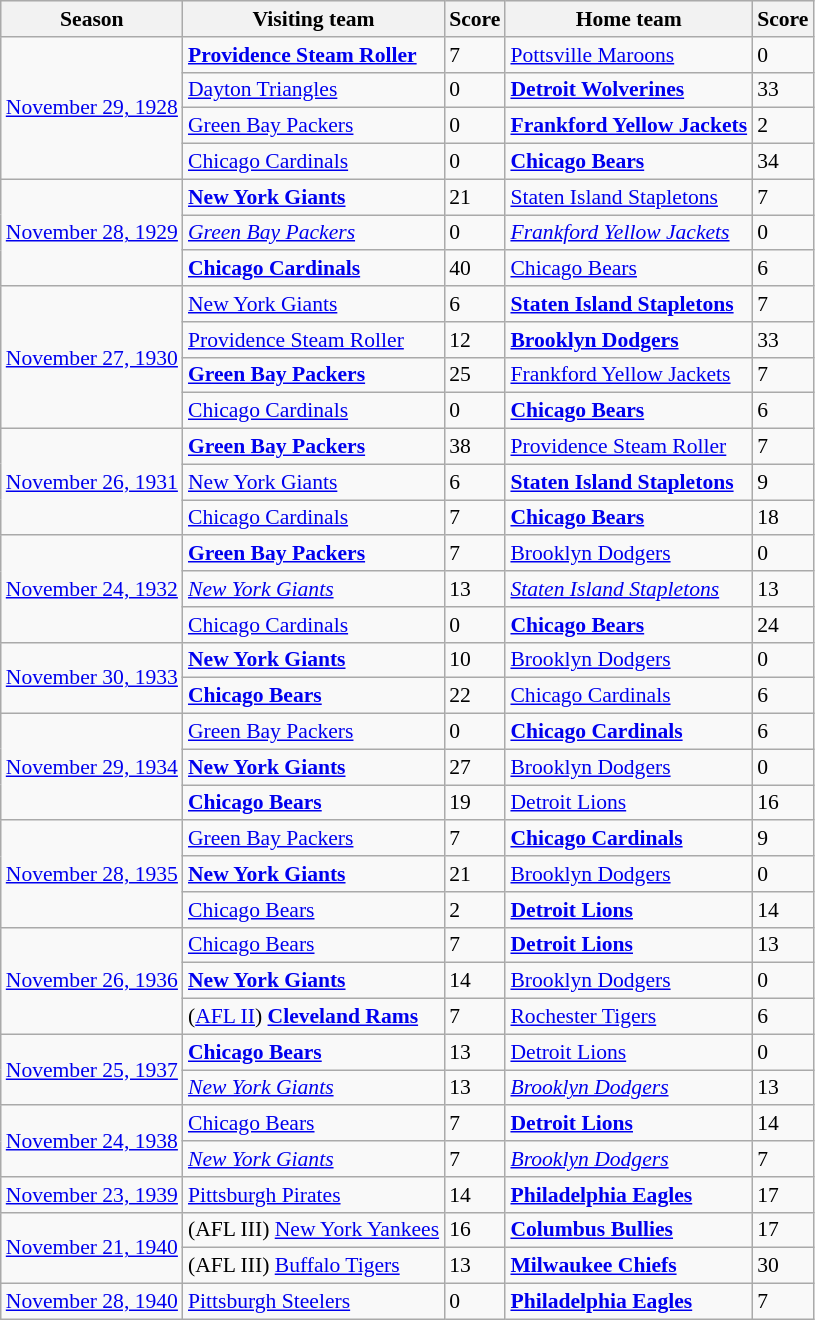<table class="wikitable" style="font-size: 90%;">
<tr style="background:#efefef;">
<th>Season</th>
<th>Visiting team</th>
<th>Score</th>
<th>Home team</th>
<th>Score</th>
</tr>
<tr>
<td rowspan=4><a href='#'>November 29, 1928</a></td>
<td><strong><a href='#'>Providence Steam Roller</a></strong></td>
<td>7</td>
<td><a href='#'>Pottsville Maroons</a></td>
<td>0</td>
</tr>
<tr>
<td><a href='#'>Dayton Triangles</a></td>
<td>0</td>
<td><strong><a href='#'>Detroit Wolverines</a></strong></td>
<td>33</td>
</tr>
<tr>
<td><a href='#'>Green Bay Packers</a></td>
<td>0</td>
<td><strong><a href='#'>Frankford Yellow Jackets</a></strong></td>
<td>2</td>
</tr>
<tr>
<td><a href='#'>Chicago Cardinals</a></td>
<td>0</td>
<td><strong><a href='#'>Chicago Bears</a></strong></td>
<td>34</td>
</tr>
<tr>
<td rowspan=3><a href='#'>November 28, 1929</a></td>
<td><strong><a href='#'>New York Giants</a></strong></td>
<td>21</td>
<td><a href='#'>Staten Island Stapletons</a></td>
<td>7</td>
</tr>
<tr>
<td><em><a href='#'>Green Bay Packers</a></em></td>
<td>0</td>
<td><em><a href='#'>Frankford Yellow Jackets</a></em></td>
<td>0</td>
</tr>
<tr>
<td><strong><a href='#'>Chicago Cardinals</a></strong></td>
<td>40</td>
<td><a href='#'>Chicago Bears</a></td>
<td>6</td>
</tr>
<tr>
<td rowspan=4><a href='#'>November 27, 1930</a></td>
<td><a href='#'>New York Giants</a></td>
<td>6</td>
<td><strong><a href='#'>Staten Island Stapletons</a></strong></td>
<td>7</td>
</tr>
<tr>
<td><a href='#'>Providence Steam Roller</a></td>
<td>12</td>
<td><strong><a href='#'>Brooklyn Dodgers</a></strong></td>
<td>33</td>
</tr>
<tr>
<td><strong><a href='#'>Green Bay Packers</a></strong></td>
<td>25</td>
<td><a href='#'>Frankford Yellow Jackets</a></td>
<td>7</td>
</tr>
<tr>
<td><a href='#'>Chicago Cardinals</a></td>
<td>0</td>
<td><strong><a href='#'>Chicago Bears</a></strong></td>
<td>6</td>
</tr>
<tr>
<td rowspan=3><a href='#'>November 26, 1931</a></td>
<td><strong><a href='#'>Green Bay Packers</a></strong></td>
<td>38</td>
<td><a href='#'>Providence Steam Roller</a></td>
<td>7</td>
</tr>
<tr>
<td><a href='#'>New York Giants</a></td>
<td>6</td>
<td><strong><a href='#'>Staten Island Stapletons</a></strong></td>
<td>9</td>
</tr>
<tr>
<td><a href='#'>Chicago Cardinals</a></td>
<td>7</td>
<td><strong><a href='#'>Chicago Bears</a></strong></td>
<td>18</td>
</tr>
<tr>
<td rowspan=3><a href='#'>November 24, 1932</a></td>
<td><strong><a href='#'>Green Bay Packers</a></strong></td>
<td>7</td>
<td><a href='#'>Brooklyn Dodgers</a></td>
<td>0</td>
</tr>
<tr>
<td><em><a href='#'>New York Giants</a></em></td>
<td>13</td>
<td><em><a href='#'>Staten Island Stapletons</a></em></td>
<td>13</td>
</tr>
<tr>
<td><a href='#'>Chicago Cardinals</a></td>
<td>0</td>
<td><strong><a href='#'>Chicago Bears</a></strong></td>
<td>24</td>
</tr>
<tr>
<td rowspan=2><a href='#'>November 30, 1933</a></td>
<td><strong><a href='#'>New York Giants</a></strong></td>
<td>10</td>
<td><a href='#'>Brooklyn Dodgers</a></td>
<td>0</td>
</tr>
<tr>
<td><strong><a href='#'>Chicago Bears</a></strong></td>
<td>22</td>
<td><a href='#'>Chicago Cardinals</a></td>
<td>6</td>
</tr>
<tr>
<td rowspan=3><a href='#'>November 29, 1934</a></td>
<td><a href='#'>Green Bay Packers</a></td>
<td>0</td>
<td><strong><a href='#'>Chicago Cardinals</a></strong></td>
<td>6</td>
</tr>
<tr>
<td><strong><a href='#'>New York Giants</a></strong></td>
<td>27</td>
<td><a href='#'>Brooklyn Dodgers</a></td>
<td>0</td>
</tr>
<tr>
<td><strong><a href='#'>Chicago Bears</a></strong></td>
<td>19</td>
<td><a href='#'>Detroit Lions</a></td>
<td>16</td>
</tr>
<tr>
<td rowspan=3><a href='#'>November 28, 1935</a></td>
<td><a href='#'>Green Bay Packers</a></td>
<td>7</td>
<td><strong><a href='#'>Chicago Cardinals</a></strong></td>
<td>9</td>
</tr>
<tr>
<td><strong><a href='#'>New York Giants</a></strong></td>
<td>21</td>
<td><a href='#'>Brooklyn Dodgers</a></td>
<td>0</td>
</tr>
<tr>
<td><a href='#'>Chicago Bears</a></td>
<td>2</td>
<td><strong><a href='#'>Detroit Lions</a></strong></td>
<td>14</td>
</tr>
<tr>
<td rowspan=3><a href='#'>November 26, 1936</a></td>
<td><a href='#'>Chicago Bears</a></td>
<td>7</td>
<td><strong><a href='#'>Detroit Lions</a></strong></td>
<td>13</td>
</tr>
<tr>
<td><strong><a href='#'>New York Giants</a></strong></td>
<td>14</td>
<td><a href='#'>Brooklyn Dodgers</a></td>
<td>0</td>
</tr>
<tr>
<td>(<a href='#'>AFL II</a>) <strong><a href='#'>Cleveland Rams</a></strong></td>
<td>7</td>
<td><a href='#'>Rochester Tigers</a></td>
<td>6</td>
</tr>
<tr>
<td rowspan=2><a href='#'>November 25, 1937</a></td>
<td><strong><a href='#'>Chicago Bears</a></strong></td>
<td>13</td>
<td><a href='#'>Detroit Lions</a></td>
<td>0</td>
</tr>
<tr>
<td><em><a href='#'>New York Giants</a></em></td>
<td>13</td>
<td><em><a href='#'>Brooklyn Dodgers</a></em></td>
<td>13</td>
</tr>
<tr>
<td rowspan=2><a href='#'>November 24, 1938</a></td>
<td><a href='#'>Chicago Bears</a></td>
<td>7</td>
<td><strong><a href='#'>Detroit Lions</a></strong></td>
<td>14</td>
</tr>
<tr>
<td><em><a href='#'>New York Giants</a></em></td>
<td>7</td>
<td><em><a href='#'>Brooklyn Dodgers</a></em></td>
<td>7</td>
</tr>
<tr>
<td><a href='#'>November 23, 1939</a></td>
<td><a href='#'>Pittsburgh Pirates</a></td>
<td>14</td>
<td><strong><a href='#'>Philadelphia Eagles</a></strong></td>
<td>17</td>
</tr>
<tr>
<td rowspan=2><a href='#'>November 21, 1940</a></td>
<td>(AFL III) <a href='#'>New York Yankees</a></td>
<td>16</td>
<td><strong><a href='#'>Columbus Bullies</a></strong></td>
<td>17</td>
</tr>
<tr>
<td>(AFL III) <a href='#'>Buffalo Tigers</a></td>
<td>13</td>
<td><strong><a href='#'>Milwaukee Chiefs</a></strong></td>
<td>30</td>
</tr>
<tr>
<td><a href='#'>November 28, 1940</a></td>
<td><a href='#'>Pittsburgh Steelers</a></td>
<td>0</td>
<td><strong><a href='#'>Philadelphia Eagles</a></strong></td>
<td>7</td>
</tr>
</table>
